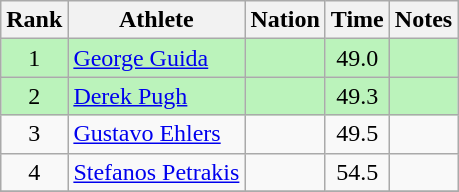<table class="wikitable sortable" style="text-align:center">
<tr>
<th>Rank</th>
<th>Athlete</th>
<th>Nation</th>
<th>Time</th>
<th>Notes</th>
</tr>
<tr bgcolor=#bbf3bb>
<td>1</td>
<td align=left><a href='#'>George Guida</a></td>
<td align=left></td>
<td>49.0</td>
<td></td>
</tr>
<tr bgcolor=#bbf3bb>
<td>2</td>
<td align=left><a href='#'>Derek Pugh</a></td>
<td align=left></td>
<td>49.3</td>
<td></td>
</tr>
<tr>
<td>3</td>
<td align=left><a href='#'>Gustavo Ehlers</a></td>
<td align=left></td>
<td>49.5</td>
<td></td>
</tr>
<tr>
<td>4</td>
<td align=left><a href='#'>Stefanos Petrakis</a></td>
<td align=left></td>
<td>54.5</td>
<td></td>
</tr>
<tr>
</tr>
</table>
